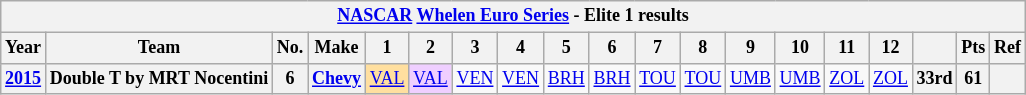<table class="wikitable" style="text-align:center; font-size:75%">
<tr>
<th colspan=21><a href='#'>NASCAR</a> <a href='#'>Whelen Euro Series</a> - Elite 1 results</th>
</tr>
<tr>
<th>Year</th>
<th>Team</th>
<th>No.</th>
<th>Make</th>
<th>1</th>
<th>2</th>
<th>3</th>
<th>4</th>
<th>5</th>
<th>6</th>
<th>7</th>
<th>8</th>
<th>9</th>
<th>10</th>
<th>11</th>
<th>12</th>
<th></th>
<th>Pts</th>
<th>Ref</th>
</tr>
<tr>
<th><a href='#'>2015</a></th>
<th nowrap>Double T by MRT Nocentini</th>
<th>6</th>
<th><a href='#'>Chevy</a></th>
<td style="background-color:#FFDF9F"><a href='#'>VAL</a><br></td>
<td style="background-color:#EFCFFF"><a href='#'>VAL</a><br></td>
<td><a href='#'>VEN</a></td>
<td><a href='#'>VEN</a></td>
<td><a href='#'>BRH</a></td>
<td><a href='#'>BRH</a></td>
<td><a href='#'>TOU</a></td>
<td><a href='#'>TOU</a></td>
<td><a href='#'>UMB</a></td>
<td><a href='#'>UMB</a></td>
<td><a href='#'>ZOL</a></td>
<td><a href='#'>ZOL</a></td>
<th>33rd</th>
<th>61</th>
<th></th>
</tr>
</table>
